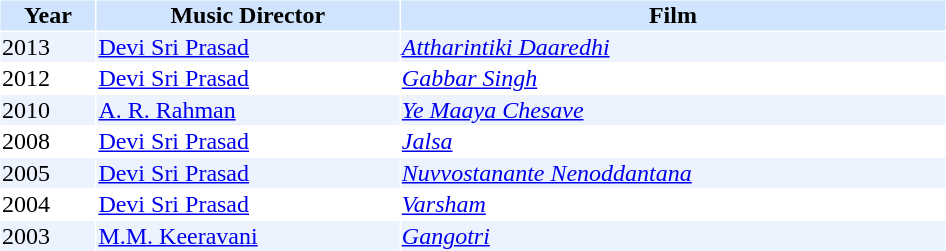<table cellspacing="1" cellpadding="1" border="0" width="50%">
<tr bgcolor="#d1e4fd">
<th>Year</th>
<th>Music Director</th>
<th>Film</th>
</tr>
<tr bgcolor=#edf3fe>
<td>2013</td>
<td><a href='#'>Devi Sri Prasad</a></td>
<td><em><a href='#'>Attharintiki Daaredhi</a></em></td>
</tr>
<tr>
<td>2012</td>
<td><a href='#'>Devi Sri Prasad</a></td>
<td><em><a href='#'>Gabbar Singh</a></em></td>
</tr>
<tr bgcolor=#edf3fe>
<td>2010</td>
<td><a href='#'>A. R. Rahman</a></td>
<td><em><a href='#'>Ye Maaya Chesave</a></em></td>
</tr>
<tr>
<td>2008</td>
<td><a href='#'>Devi Sri Prasad</a></td>
<td><em><a href='#'>Jalsa</a></em></td>
</tr>
<tr bgcolor=#edf3fe>
<td>2005</td>
<td><a href='#'>Devi Sri Prasad</a></td>
<td><em><a href='#'>Nuvvostanante Nenoddantana</a></em></td>
</tr>
<tr>
<td>2004</td>
<td><a href='#'>Devi Sri Prasad</a></td>
<td><em><a href='#'>Varsham</a></em></td>
</tr>
<tr bgcolor=#edf3fe>
<td>2003</td>
<td><a href='#'>M.M. Keeravani</a></td>
<td><em><a href='#'>Gangotri</a></em></td>
</tr>
<tr>
</tr>
</table>
